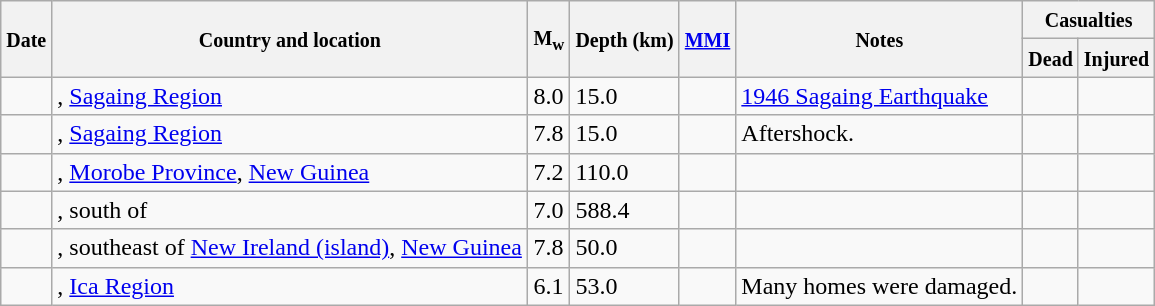<table class="wikitable sortable sort-under" style="border:1px black; margin-left:1em;">
<tr>
<th rowspan="2"><small>Date</small></th>
<th rowspan="2" style="width: 310px"><small>Country and location</small></th>
<th rowspan="2"><small>M<sub>w</sub></small></th>
<th rowspan="2"><small>Depth (km)</small></th>
<th rowspan="2"><small><a href='#'>MMI</a></small></th>
<th rowspan="2" class="unsortable"><small>Notes</small></th>
<th colspan="2"><small>Casualties</small></th>
</tr>
<tr>
<th><small>Dead</small></th>
<th><small>Injured</small></th>
</tr>
<tr>
<td></td>
<td>, <a href='#'>Sagaing Region</a></td>
<td>8.0</td>
<td>15.0</td>
<td></td>
<td><a href='#'>1946 Sagaing Earthquake</a></td>
<td></td>
<td></td>
</tr>
<tr>
<td></td>
<td>, <a href='#'>Sagaing Region</a></td>
<td>7.8</td>
<td>15.0</td>
<td></td>
<td>Aftershock.</td>
<td></td>
<td></td>
</tr>
<tr>
<td></td>
<td>, <a href='#'>Morobe Province</a>, <a href='#'>New Guinea</a></td>
<td>7.2</td>
<td>110.0</td>
<td></td>
<td></td>
<td></td>
<td></td>
</tr>
<tr>
<td></td>
<td>, south of</td>
<td>7.0</td>
<td>588.4</td>
<td></td>
<td></td>
<td></td>
<td></td>
</tr>
<tr>
<td></td>
<td>, southeast of <a href='#'>New Ireland (island)</a>, <a href='#'>New Guinea</a></td>
<td>7.8</td>
<td>50.0</td>
<td></td>
<td></td>
<td></td>
<td></td>
</tr>
<tr>
<td></td>
<td>, <a href='#'>Ica Region</a></td>
<td>6.1</td>
<td>53.0</td>
<td></td>
<td>Many homes were damaged.</td>
<td></td>
<td></td>
</tr>
</table>
